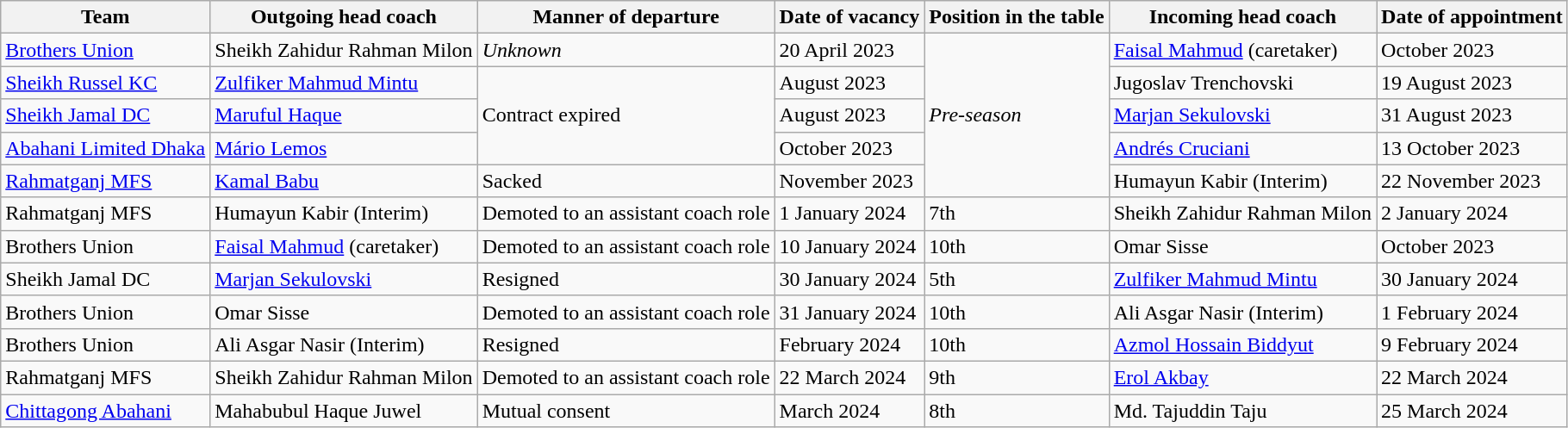<table class="wikitable sortable">
<tr>
<th>Team</th>
<th>Outgoing head coach</th>
<th>Manner of departure</th>
<th>Date of vacancy</th>
<th>Position in the table</th>
<th>Incoming head coach</th>
<th>Date of appointment</th>
</tr>
<tr>
<td><a href='#'>Brothers Union</a></td>
<td> Sheikh Zahidur Rahman Milon</td>
<td><em>Unknown</em></td>
<td>20 April 2023</td>
<td rowspan="5"><em>Pre-season</em></td>
<td> <a href='#'>Faisal Mahmud</a> (caretaker)</td>
<td>October 2023</td>
</tr>
<tr>
<td><a href='#'>Sheikh Russel KC</a></td>
<td data-sort-value="Lopetegui, Julen"> <a href='#'>Zulfiker Mahmud Mintu</a></td>
<td rowspan="3">Contract expired</td>
<td>August 2023</td>
<td data-sort-value="O'Neil, Gary"> Jugoslav Trenchovski</td>
<td>19 August 2023</td>
</tr>
<tr>
<td><a href='#'>Sheikh Jamal DC</a></td>
<td> <a href='#'>Maruful Haque</a></td>
<td>August 2023</td>
<td> <a href='#'>Marjan Sekulovski</a></td>
<td>31 August 2023</td>
</tr>
<tr>
<td><a href='#'>Abahani Limited Dhaka</a></td>
<td> <a href='#'>Mário Lemos</a></td>
<td>October 2023</td>
<td> <a href='#'>Andrés Cruciani</a></td>
<td>13 October 2023</td>
</tr>
<tr>
<td><a href='#'>Rahmatganj MFS</a></td>
<td> <a href='#'>Kamal Babu</a></td>
<td>Sacked</td>
<td>November 2023</td>
<td> Humayun Kabir (Interim)</td>
<td>22 November 2023</td>
</tr>
<tr>
<td>Rahmatganj MFS</td>
<td> Humayun Kabir (Interim)</td>
<td>Demoted to an assistant coach role</td>
<td>1 January 2024</td>
<td>7th</td>
<td> Sheikh Zahidur Rahman Milon</td>
<td>2 January 2024</td>
</tr>
<tr>
<td>Brothers Union</td>
<td> <a href='#'>Faisal Mahmud</a> (caretaker)</td>
<td>Demoted to an assistant coach role</td>
<td>10 January 2024</td>
<td>10th</td>
<td> Omar Sisse</td>
<td>October 2023</td>
</tr>
<tr>
<td>Sheikh Jamal DC</td>
<td> <a href='#'>Marjan Sekulovski</a></td>
<td>Resigned</td>
<td>30 January 2024</td>
<td>5th</td>
<td> <a href='#'>Zulfiker Mahmud Mintu</a></td>
<td>30 January 2024</td>
</tr>
<tr>
<td>Brothers Union</td>
<td> Omar Sisse</td>
<td>Demoted to an assistant coach role</td>
<td>31 January 2024</td>
<td>10th</td>
<td> Ali Asgar Nasir (Interim)</td>
<td>1 February 2024</td>
</tr>
<tr>
<td>Brothers Union</td>
<td> Ali Asgar Nasir (Interim)</td>
<td>Resigned</td>
<td>February 2024</td>
<td>10th</td>
<td> <a href='#'>Azmol Hossain Biddyut</a></td>
<td>9 February 2024</td>
</tr>
<tr>
<td>Rahmatganj MFS</td>
<td> Sheikh Zahidur Rahman Milon</td>
<td>Demoted to an assistant coach role</td>
<td>22 March 2024</td>
<td>9th</td>
<td> <a href='#'>Erol Akbay</a></td>
<td>22 March 2024</td>
</tr>
<tr>
<td><a href='#'>Chittagong Abahani</a></td>
<td> Mahabubul Haque Juwel</td>
<td>Mutual consent</td>
<td>March 2024</td>
<td>8th</td>
<td> Md. Tajuddin Taju</td>
<td>25 March 2024</td>
</tr>
</table>
